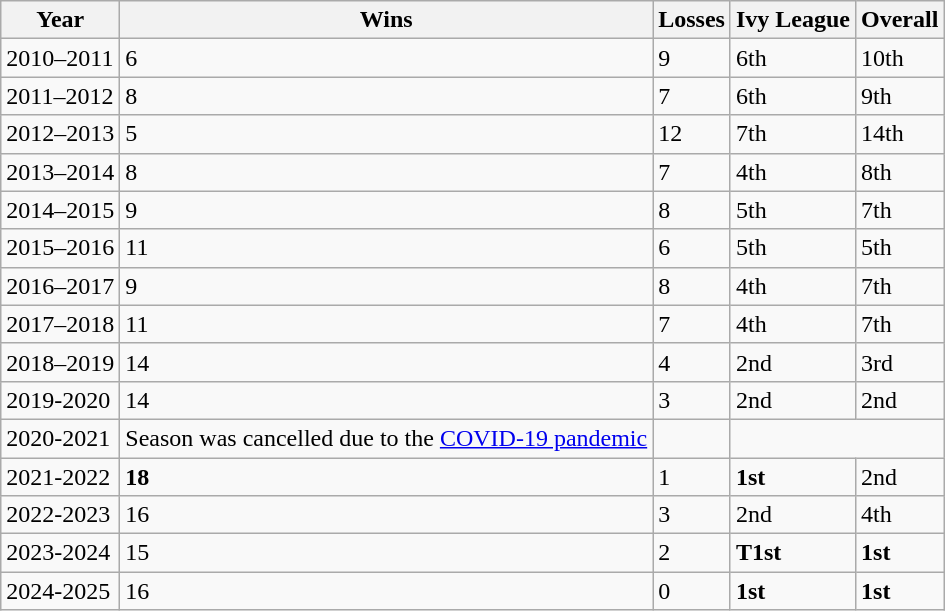<table class="wikitable">
<tr>
<th>Year</th>
<th>Wins</th>
<th>Losses</th>
<th>Ivy League</th>
<th>Overall</th>
</tr>
<tr>
<td>2010–2011</td>
<td>6</td>
<td>9</td>
<td>6th</td>
<td>10th</td>
</tr>
<tr>
<td>2011–2012</td>
<td>8</td>
<td>7</td>
<td>6th</td>
<td>9th</td>
</tr>
<tr>
<td>2012–2013</td>
<td>5</td>
<td>12</td>
<td>7th</td>
<td>14th</td>
</tr>
<tr>
<td>2013–2014</td>
<td>8</td>
<td>7</td>
<td>4th</td>
<td>8th</td>
</tr>
<tr>
<td>2014–2015</td>
<td>9</td>
<td>8</td>
<td>5th</td>
<td>7th</td>
</tr>
<tr>
<td>2015–2016</td>
<td>11</td>
<td>6</td>
<td>5th</td>
<td>5th</td>
</tr>
<tr>
<td>2016–2017</td>
<td>9</td>
<td>8</td>
<td>4th</td>
<td>7th</td>
</tr>
<tr>
<td>2017–2018</td>
<td>11</td>
<td>7</td>
<td>4th</td>
<td>7th</td>
</tr>
<tr>
<td>2018–2019</td>
<td>14</td>
<td>4</td>
<td>2nd</td>
<td>3rd</td>
</tr>
<tr>
<td>2019-2020</td>
<td>14</td>
<td>3</td>
<td>2nd</td>
<td>2nd</td>
</tr>
<tr>
<td>2020-2021</td>
<td>Season was cancelled due to the <a href='#'>COVID-19 pandemic</a></td>
<td></td>
</tr>
<tr>
<td>2021-2022</td>
<td><strong>18</strong></td>
<td>1</td>
<td><strong>1st</strong></td>
<td>2nd</td>
</tr>
<tr>
<td>2022-2023</td>
<td>16</td>
<td>3</td>
<td>2nd</td>
<td>4th</td>
</tr>
<tr>
<td>2023-2024</td>
<td>15</td>
<td>2</td>
<td><strong>T1st</strong></td>
<td><strong>1st</strong></td>
</tr>
<tr>
<td>2024-2025</td>
<td>16</td>
<td>0</td>
<td><strong>1st</strong></td>
<td><strong>1st</strong></td>
</tr>
</table>
